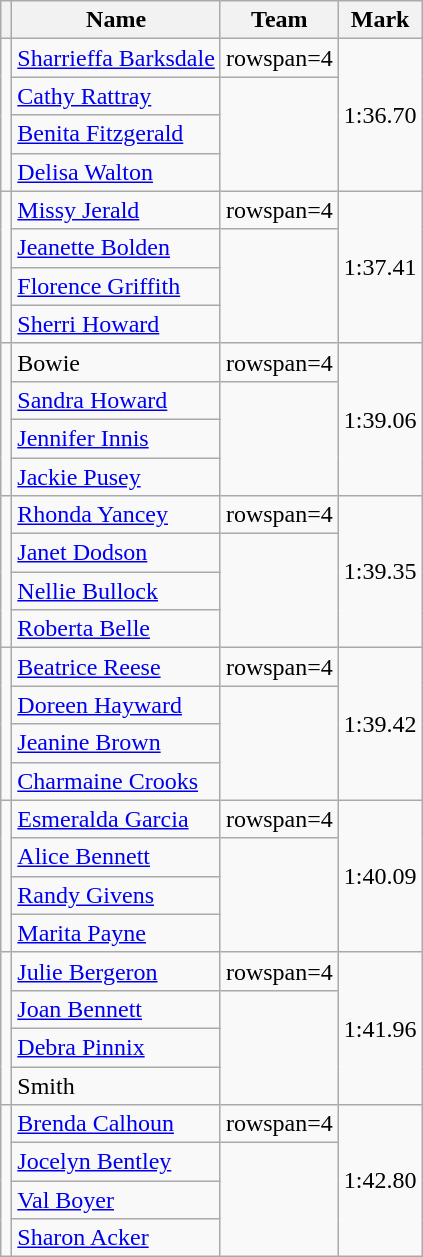<table class=wikitable>
<tr>
<th></th>
<th>Name</th>
<th>Team</th>
<th>Mark</th>
</tr>
<tr>
<td rowspan=4></td>
<td><a href='#'>Sharrieffa Barksdale</a></td>
<td>rowspan=4 </td>
<td rowspan=4>1:36.70</td>
</tr>
<tr>
<td><a href='#'>Cathy Rattray</a></td>
</tr>
<tr>
<td><a href='#'>Benita Fitzgerald</a></td>
</tr>
<tr>
<td><a href='#'>Delisa Walton</a></td>
</tr>
<tr>
<td rowspan=4></td>
<td><a href='#'>Missy Jerald</a></td>
<td>rowspan=4 </td>
<td rowspan=4>1:37.41</td>
</tr>
<tr>
<td><a href='#'>Jeanette Bolden</a></td>
</tr>
<tr>
<td><a href='#'>Florence Griffith</a></td>
</tr>
<tr>
<td><a href='#'>Sherri Howard</a></td>
</tr>
<tr>
<td rowspan=4></td>
<td>Bowie</td>
<td>rowspan=4 </td>
<td rowspan=4>1:39.06</td>
</tr>
<tr>
<td><a href='#'>Sandra Howard</a></td>
</tr>
<tr>
<td><a href='#'>Jennifer Innis</a></td>
</tr>
<tr>
<td><a href='#'>Jackie Pusey</a></td>
</tr>
<tr>
<td rowspan=4></td>
<td><a href='#'>Rhonda Yancey</a></td>
<td>rowspan=4 </td>
<td rowspan=4>1:39.35</td>
</tr>
<tr>
<td><a href='#'>Janet Dodson</a></td>
</tr>
<tr>
<td><a href='#'>Nellie Bullock</a></td>
</tr>
<tr>
<td><a href='#'>Roberta Belle</a></td>
</tr>
<tr>
<td rowspan=4></td>
<td><a href='#'>Beatrice Reese</a></td>
<td>rowspan=4 </td>
<td rowspan=4>1:39.42</td>
</tr>
<tr>
<td><a href='#'>Doreen Hayward</a></td>
</tr>
<tr>
<td><a href='#'>Jeanine Brown</a></td>
</tr>
<tr>
<td><a href='#'>Charmaine Crooks</a></td>
</tr>
<tr>
<td rowspan=4></td>
<td><a href='#'>Esmeralda Garcia</a></td>
<td>rowspan=4 </td>
<td rowspan=4>1:40.09</td>
</tr>
<tr>
<td><a href='#'>Alice Bennett</a></td>
</tr>
<tr>
<td><a href='#'>Randy Givens</a></td>
</tr>
<tr>
<td><a href='#'>Marita Payne</a></td>
</tr>
<tr>
<td rowspan=4></td>
<td><a href='#'>Julie Bergeron</a></td>
<td>rowspan=4 </td>
<td rowspan=4>1:41.96</td>
</tr>
<tr>
<td><a href='#'>Joan Bennett</a></td>
</tr>
<tr>
<td><a href='#'>Debra Pinnix</a></td>
</tr>
<tr>
<td>Smith</td>
</tr>
<tr>
<td rowspan=4></td>
<td><a href='#'>Brenda Calhoun</a></td>
<td>rowspan=4 </td>
<td rowspan=4>1:42.80</td>
</tr>
<tr>
<td><a href='#'>Jocelyn Bentley</a></td>
</tr>
<tr>
<td><a href='#'>Val Boyer</a></td>
</tr>
<tr>
<td><a href='#'>Sharon Acker</a></td>
</tr>
</table>
